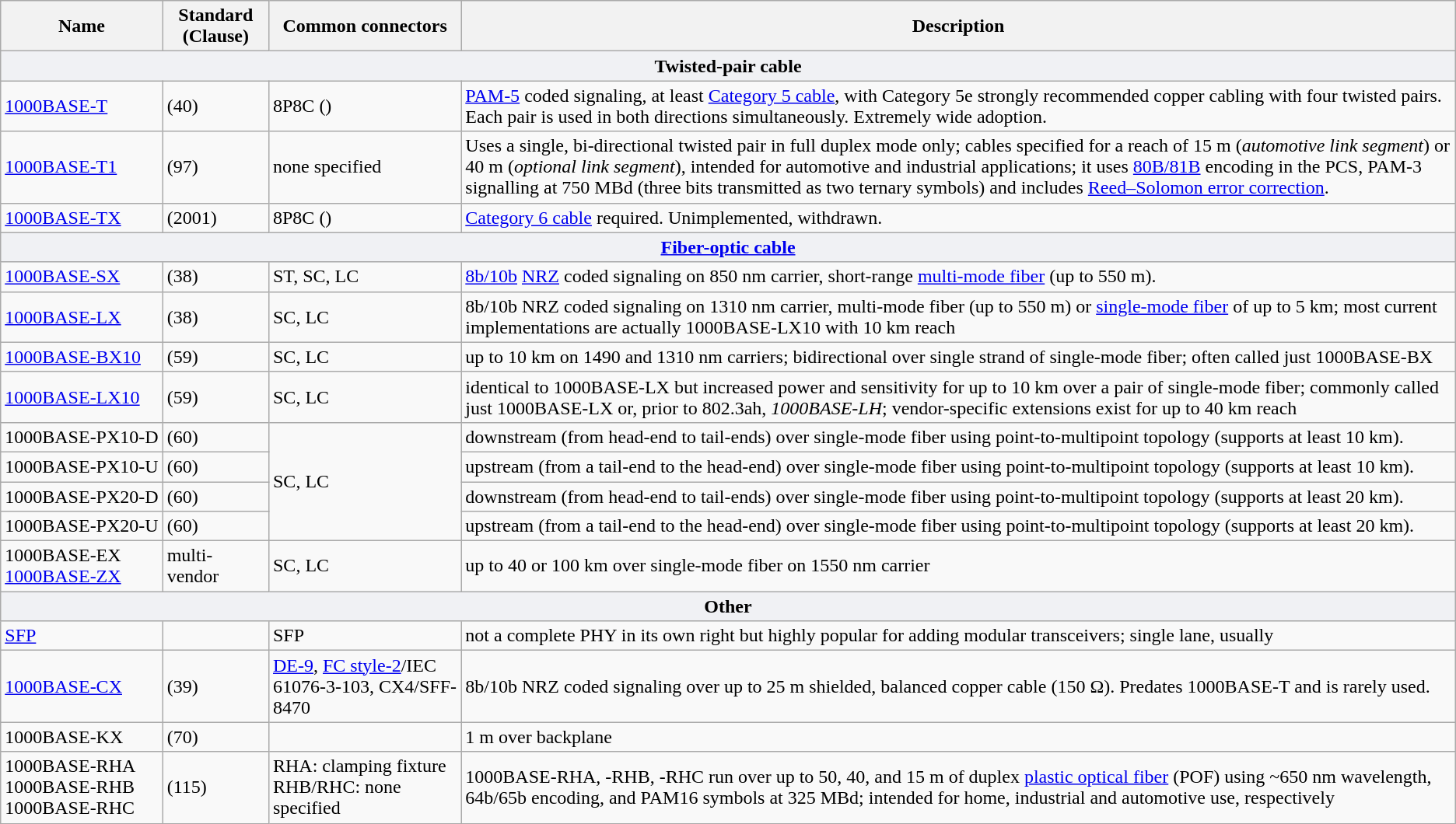<table class="wikitable">
<tr>
<th>Name</th>
<th>Standard (Clause)</th>
<th>Common connectors</th>
<th>Description</th>
</tr>
<tr>
<th colspan=4 style="background-color: #F0F1F4">Twisted-pair cable</th>
</tr>
<tr>
<td><a href='#'>1000BASE-T</a></td>
<td> (40)</td>
<td>8P8C ()</td>
<td><a href='#'>PAM-5</a> coded signaling, at least <a href='#'>Category 5 cable</a>, with Category 5e strongly recommended copper cabling with four twisted pairs. Each pair is used in both directions simultaneously. Extremely wide adoption.</td>
</tr>
<tr>
<td><a href='#'>1000BASE-T1</a></td>
<td> (97)</td>
<td>none specified</td>
<td>Uses a single, bi-directional twisted pair in full duplex mode only; cables specified for a reach of 15 m (<em>automotive link segment</em>) or 40 m (<em>optional link segment</em>), intended for automotive and industrial applications; it uses <a href='#'>80B/81B</a> encoding in the PCS, PAM-3 signalling at 750 MBd (three bits transmitted as two ternary symbols) and includes <a href='#'>Reed–Solomon error correction</a>.</td>
</tr>
<tr>
<td><a href='#'>1000BASE-TX</a></td>
<td> (2001)</td>
<td>8P8C ()</td>
<td><a href='#'>Category 6 cable</a> required. Unimplemented, withdrawn.</td>
</tr>
<tr>
<th colspan=4 style="background-color: #F0F1F4"><a href='#'>Fiber-optic cable</a></th>
</tr>
<tr>
<td><a href='#'>1000BASE-SX</a></td>
<td> (38)</td>
<td>ST, SC, LC</td>
<td><a href='#'>8b/10b</a> <a href='#'>NRZ</a> coded signaling on 850 nm carrier, short-range <a href='#'>multi-mode fiber</a> (up to 550 m).</td>
</tr>
<tr>
<td><a href='#'>1000BASE-LX</a></td>
<td> (38)</td>
<td>SC, LC</td>
<td>8b/10b NRZ coded signaling on 1310 nm carrier, multi-mode fiber (up to 550 m) or <a href='#'>single-mode fiber</a> of up to 5 km; most current implementations are actually 1000BASE-LX10 with 10 km reach</td>
</tr>
<tr>
<td><a href='#'>1000BASE-BX10</a></td>
<td> (59)</td>
<td>SC, LC</td>
<td>up to 10 km on 1490 and 1310 nm carriers; bidirectional over single strand of single-mode fiber; often called just 1000BASE-BX</td>
</tr>
<tr>
<td><a href='#'>1000BASE-LX10</a></td>
<td> (59)</td>
<td>SC, LC</td>
<td>identical to 1000BASE-LX but increased power and sensitivity for up to 10 km over a pair of single-mode fiber; commonly called just 1000BASE-LX or, prior to 802.3ah, <em>1000BASE-LH</em>; vendor-specific extensions exist for up to 40 km reach</td>
</tr>
<tr>
<td>1000BASE‑PX10‑D</td>
<td> (60)</td>
<td rowspan=4>SC, LC</td>
<td>downstream (from head-end to tail-ends) over single-mode fiber using point-to-multipoint topology (supports at least 10 km).</td>
</tr>
<tr>
<td>1000BASE‑PX10‑U</td>
<td> (60)</td>
<td>upstream (from a tail-end to the head-end) over single-mode fiber using point-to-multipoint topology (supports at least 10 km).</td>
</tr>
<tr>
<td>1000BASE‑PX20‑D</td>
<td> (60)</td>
<td>downstream (from head-end to tail-ends) over single-mode fiber using point-to-multipoint topology (supports at least 20 km).</td>
</tr>
<tr>
<td>1000BASE‑PX20‑U</td>
<td> (60)</td>
<td>upstream (from a tail-end to the head-end) over single-mode fiber using point-to-multipoint topology (supports at least 20 km).</td>
</tr>
<tr>
<td>1000BASE-EX<br><a href='#'>1000BASE-ZX</a></td>
<td>multi-vendor</td>
<td>SC, LC</td>
<td>up to 40 or 100 km over single-mode fiber on 1550 nm carrier</td>
</tr>
<tr>
<th colspan=4 style="background-color: #F0F1F4">Other</th>
</tr>
<tr>
<td><a href='#'>SFP</a></td>
<td></td>
<td>SFP</td>
<td>not a complete PHY in its own right but highly popular for adding modular transceivers; single lane, usually </td>
</tr>
<tr>
<td><a href='#'>1000BASE-CX</a></td>
<td> (39)</td>
<td><a href='#'>DE-9</a>, <a href='#'>FC style-2</a>/IEC 61076-3-103, CX4/SFF-8470</td>
<td>8b/10b NRZ coded signaling over up to 25 m shielded, balanced copper cable (150 Ω). Predates 1000BASE-T and is rarely used.</td>
</tr>
<tr>
<td>1000BASE‑KX</td>
<td> (70)</td>
<td></td>
<td>1 m over backplane</td>
</tr>
<tr>
<td>1000BASE-RHA<br>1000BASE-RHB<br>1000BASE-RHC</td>
<td> (115)</td>
<td>RHA: clamping fixture<br>RHB/RHC: none specified</td>
<td>1000BASE-RHA, -RHB, -RHC run over up to 50, 40, and 15 m of duplex <a href='#'>plastic optical fiber</a> (POF) using ~650 nm wavelength, 64b/65b encoding, and PAM16 symbols at 325 MBd; intended for home, industrial and automotive use, respectively</td>
</tr>
</table>
